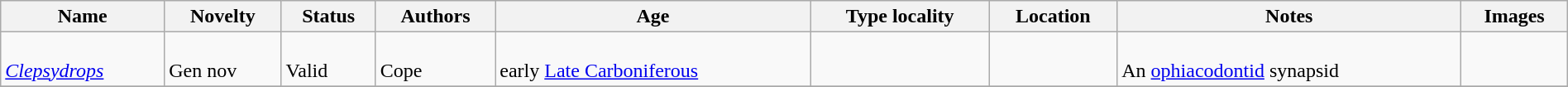<table class="wikitable sortable" align="center" width="100%">
<tr>
<th>Name</th>
<th>Novelty</th>
<th>Status</th>
<th>Authors</th>
<th>Age</th>
<th>Type locality</th>
<th>Location</th>
<th>Notes</th>
<th>Images</th>
</tr>
<tr>
<td><br><em><a href='#'>Clepsydrops</a></em></td>
<td><br>Gen nov</td>
<td><br>Valid</td>
<td><br>Cope</td>
<td><br>early <a href='#'>Late Carboniferous</a></td>
<td></td>
<td><br><br></td>
<td><br>An <a href='#'>ophiacodontid</a> synapsid</td>
<td><br></td>
</tr>
<tr>
</tr>
</table>
